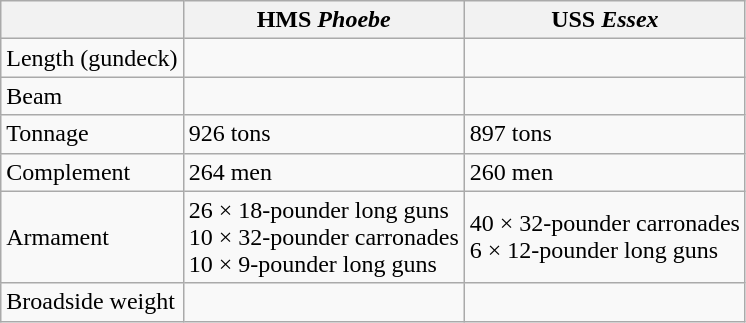<table class="wikitable">
<tr>
<th></th>
<th>HMS <em>Phoebe</em></th>
<th>USS <em>Essex</em></th>
</tr>
<tr>
<td>Length (gundeck)</td>
<td></td>
<td></td>
</tr>
<tr>
<td>Beam</td>
<td></td>
<td></td>
</tr>
<tr>
<td>Tonnage</td>
<td>926  tons</td>
<td>897  tons</td>
</tr>
<tr>
<td>Complement</td>
<td>264 men</td>
<td>260 men</td>
</tr>
<tr>
<td>Armament</td>
<td>26 × 18-pounder long guns<br>10 × 32-pounder carronades<br> 10 × 9-pounder long guns</td>
<td>40 × 32-pounder carronades<br>6 × 12-pounder long guns</td>
</tr>
<tr>
<td>Broadside weight</td>
<td></td>
<td></td>
</tr>
</table>
